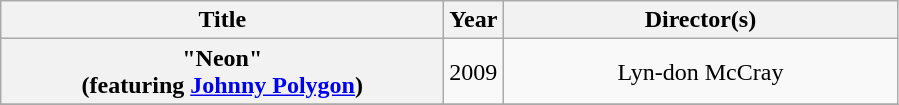<table class="wikitable plainrowheaders" style="text-align:center;">
<tr>
<th scope="col" style="width:18em;">Title</th>
<th scope="col">Year</th>
<th scope="col" style="width:16em;">Director(s)</th>
</tr>
<tr>
<th scope="row">"Neon"<br><span>(featuring <a href='#'>Johnny Polygon</a>)</span></th>
<td>2009</td>
<td>Lyn-don McCray</td>
</tr>
<tr>
</tr>
</table>
